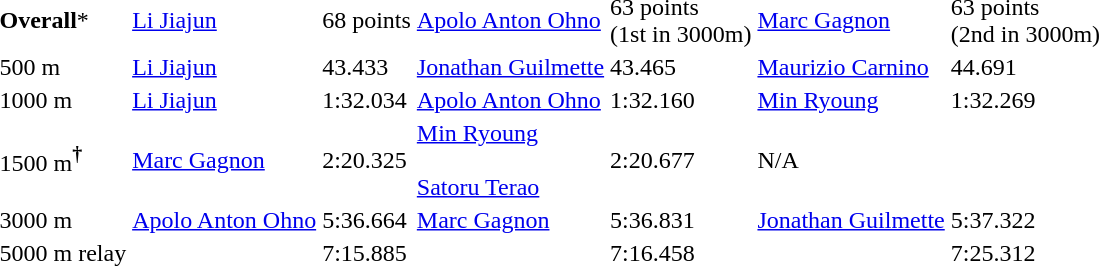<table>
<tr>
<td><strong>Overall</strong>*</td>
<td><a href='#'>Li Jiajun</a> <br> </td>
<td>68 points</td>
<td><a href='#'>Apolo Anton Ohno</a> <br> </td>
<td>63 points <br> (1st in 3000m)</td>
<td><a href='#'>Marc Gagnon</a> <br> </td>
<td>63 points <br> (2nd in 3000m)</td>
</tr>
<tr>
<td>500 m</td>
<td><a href='#'>Li Jiajun</a> <br> </td>
<td>43.433</td>
<td><a href='#'>Jonathan Guilmette</a> <br> </td>
<td>43.465</td>
<td><a href='#'>Maurizio Carnino</a> <br> </td>
<td>44.691</td>
</tr>
<tr>
<td>1000 m</td>
<td><a href='#'>Li Jiajun</a> <br> </td>
<td>1:32.034</td>
<td><a href='#'>Apolo Anton Ohno</a> <br> </td>
<td>1:32.160</td>
<td><a href='#'>Min Ryoung</a> <br> </td>
<td>1:32.269</td>
</tr>
<tr>
<td>1500 m<span><strong><sup>†</sup></strong></span></td>
<td><a href='#'>Marc Gagnon</a> <br> </td>
<td>2:20.325</td>
<td><a href='#'>Min Ryoung</a> <br>  <br> <a href='#'>Satoru Terao</a> <br> </td>
<td>2:20.677</td>
<td colspan=2>N/A</td>
</tr>
<tr>
<td>3000 m</td>
<td><a href='#'>Apolo Anton Ohno</a> <br> </td>
<td>5:36.664</td>
<td><a href='#'>Marc Gagnon</a> <br> </td>
<td>5:36.831</td>
<td><a href='#'>Jonathan Guilmette</a> <br> </td>
<td>5:37.322</td>
</tr>
<tr>
<td>5000 m relay</td>
<td></td>
<td>7:15.885</td>
<td></td>
<td>7:16.458</td>
<td></td>
<td>7:25.312</td>
</tr>
</table>
